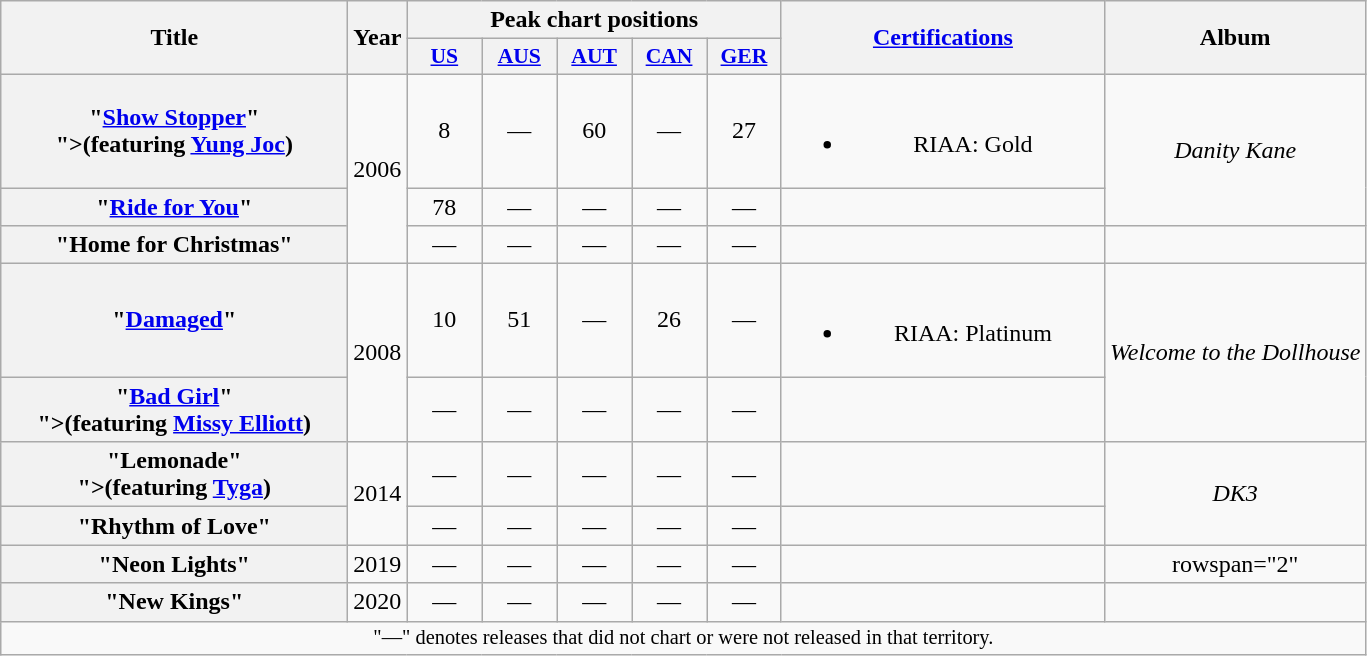<table class="wikitable plainrowheaders" style="text-align:center;" border="1">
<tr>
<th scope="col" rowspan="2" style="width:14em;">Title</th>
<th scope="col" rowspan="2">Year</th>
<th scope="col" colspan="5">Peak chart positions</th>
<th scope="col" rowspan="2" style="width:13em;"><a href='#'>Certifications</a></th>
<th scope="col" rowspan="2">Album</th>
</tr>
<tr>
<th scope="col" style="width:3em;font-size:90%;"><a href='#'>US</a><br></th>
<th scope="col" style="width:3em;font-size:90%;"><a href='#'>AUS</a><br></th>
<th scope="col" style="width:3em;font-size:90%;"><a href='#'>AUT</a><br></th>
<th scope="col" style="width:3em;font-size:90%;"><a href='#'>CAN</a><br></th>
<th scope="col" style="width:3em;font-size:90%;"><a href='#'>GER</a><br></th>
</tr>
<tr>
<th scope="row">"<a href='#'>Show Stopper</a>"<br><span>">(featuring <a href='#'>Yung Joc</a>)</span></th>
<td rowspan="3">2006</td>
<td>8</td>
<td>—</td>
<td>60</td>
<td>—</td>
<td>27</td>
<td><br><ul><li>RIAA: Gold</li></ul></td>
<td rowspan="2"><em>Danity Kane</em></td>
</tr>
<tr>
<th scope="row">"<a href='#'>Ride for You</a>"</th>
<td>78</td>
<td>—</td>
<td>—</td>
<td>—</td>
<td>—</td>
<td></td>
</tr>
<tr>
<th scope="row">"Home for Christmas"</th>
<td>—</td>
<td>—</td>
<td>—</td>
<td>—</td>
<td>—</td>
<td></td>
<td></td>
</tr>
<tr>
<th scope="row">"<a href='#'>Damaged</a>"</th>
<td rowspan="2">2008</td>
<td>10</td>
<td>51</td>
<td>—</td>
<td>26</td>
<td>—</td>
<td><br><ul><li>RIAA: Platinum</li></ul></td>
<td rowspan="2"><em>Welcome to the Dollhouse</em></td>
</tr>
<tr>
<th scope="row">"<a href='#'>Bad Girl</a>"<br><span>">(featuring <a href='#'>Missy Elliott</a>)</span></th>
<td>—</td>
<td>—</td>
<td>—</td>
<td>—</td>
<td>—</td>
<td></td>
</tr>
<tr>
<th scope="row">"Lemonade"<br><span>">(featuring <a href='#'>Tyga</a>)</span></th>
<td rowspan="2">2014</td>
<td>—</td>
<td>—</td>
<td>—</td>
<td>—</td>
<td>—</td>
<td></td>
<td rowspan="2"><em>DK3</em></td>
</tr>
<tr>
<th scope="row">"Rhythm of Love"</th>
<td>—</td>
<td>—</td>
<td>—</td>
<td>—</td>
<td>—</td>
<td></td>
</tr>
<tr>
<th scope="row">"Neon Lights"</th>
<td>2019</td>
<td>—</td>
<td>—</td>
<td>—</td>
<td>—</td>
<td>—</td>
<td></td>
<td>rowspan="2" </td>
</tr>
<tr>
<th scope="row">"New Kings"</th>
<td>2020</td>
<td>—</td>
<td>—</td>
<td>—</td>
<td>—</td>
<td>—</td>
<td></td>
</tr>
<tr>
<td colspan="13" style="font-size:85%">"—" denotes releases that did not chart or were not released in that territory.</td>
</tr>
</table>
